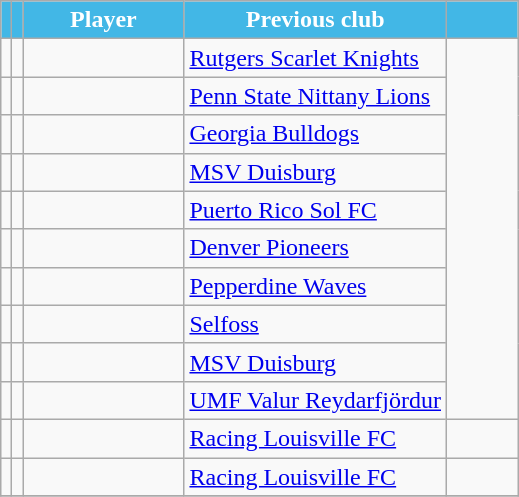<table class="wikitable sortable">
<tr>
<th style="background:#42b7e6; color:#fff;" scope="col"></th>
<th style="background:#42b7e6; color:#fff;" scope="col"></th>
<th style="background:#42b7e6; color:#fff; width:100px;" scope="col">Player</th>
<th style="background:#42b7e6; color:#fff;" scope="col">Previous club</th>
<th style="background:#42b7e6; color:#fff; width:40px;" scope="col"></th>
</tr>
<tr>
<td></td>
<td></td>
<td></td>
<td> <a href='#'>Rutgers Scarlet Knights</a></td>
<td rowspan=10></td>
</tr>
<tr>
<td></td>
<td></td>
<td></td>
<td> <a href='#'>Penn State Nittany Lions</a></td>
</tr>
<tr>
<td></td>
<td></td>
<td></td>
<td> <a href='#'>Georgia Bulldogs</a></td>
</tr>
<tr>
<td></td>
<td></td>
<td></td>
<td> <a href='#'>MSV Duisburg</a></td>
</tr>
<tr>
<td></td>
<td></td>
<td></td>
<td> <a href='#'>Puerto Rico Sol FC</a></td>
</tr>
<tr>
<td></td>
<td></td>
<td></td>
<td> <a href='#'>Denver Pioneers</a></td>
</tr>
<tr>
<td></td>
<td></td>
<td></td>
<td> <a href='#'>Pepperdine Waves</a></td>
</tr>
<tr>
<td></td>
<td></td>
<td></td>
<td> <a href='#'>Selfoss</a></td>
</tr>
<tr>
<td></td>
<td></td>
<td></td>
<td> <a href='#'>MSV Duisburg</a></td>
</tr>
<tr>
<td></td>
<td></td>
<td></td>
<td> <a href='#'>UMF Valur Reydarfjördur</a> </td>
</tr>
<tr>
<td></td>
<td></td>
<td></td>
<td> <a href='#'>Racing Louisville FC</a></td>
<td></td>
</tr>
<tr>
<td></td>
<td></td>
<td></td>
<td> <a href='#'>Racing Louisville FC</a></td>
<td></td>
</tr>
<tr>
</tr>
</table>
